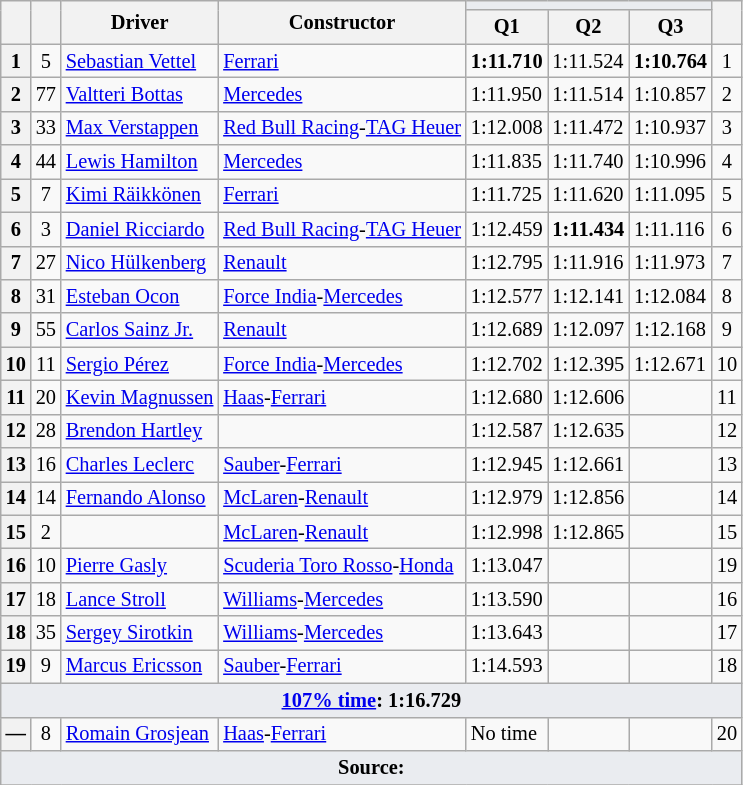<table class="wikitable sortable" style="font-size:85%">
<tr>
<th rowspan=2></th>
<th rowspan=2></th>
<th rowspan=2>Driver</th>
<th rowspan=2>Constructor</th>
<th style="background:#eaecf0; text-align:center;" colspan="3"></th>
<th rowspan=2></th>
</tr>
<tr>
<th>Q1</th>
<th>Q2</th>
<th>Q3</th>
</tr>
<tr>
<th>1</th>
<td align="center">5</td>
<td data-sort-value="VET"> <a href='#'>Sebastian Vettel</a></td>
<td><a href='#'>Ferrari</a></td>
<td><strong>1:11.710</strong></td>
<td>1:11.524</td>
<td><strong>1:10.764</strong></td>
<td align="center">1</td>
</tr>
<tr>
<th>2</th>
<td align="center">77</td>
<td data-sort-value="BOT"> <a href='#'>Valtteri Bottas</a></td>
<td><a href='#'>Mercedes</a></td>
<td>1:11.950</td>
<td>1:11.514</td>
<td>1:10.857</td>
<td align="center">2</td>
</tr>
<tr>
<th>3</th>
<td align="center">33</td>
<td data-sort-value="VER"> <a href='#'>Max Verstappen</a></td>
<td><a href='#'>Red Bull Racing</a>-<a href='#'>TAG Heuer</a></td>
<td>1:12.008</td>
<td>1:11.472</td>
<td>1:10.937</td>
<td align="center">3</td>
</tr>
<tr>
<th>4</th>
<td align="center">44</td>
<td data-sort-value="HAM"> <a href='#'>Lewis Hamilton</a></td>
<td><a href='#'>Mercedes</a></td>
<td>1:11.835</td>
<td>1:11.740</td>
<td>1:10.996</td>
<td align="center">4</td>
</tr>
<tr>
<th>5</th>
<td align="center">7</td>
<td data-sort-value="RAI"> <a href='#'>Kimi Räikkönen</a></td>
<td><a href='#'>Ferrari</a></td>
<td>1:11.725</td>
<td>1:11.620</td>
<td>1:11.095</td>
<td align="center">5</td>
</tr>
<tr>
<th>6</th>
<td align="center">3</td>
<td data-sort-value="RIC"> <a href='#'>Daniel Ricciardo</a></td>
<td><a href='#'>Red Bull Racing</a>-<a href='#'>TAG Heuer</a></td>
<td>1:12.459</td>
<td><strong>1:11.434</strong></td>
<td>1:11.116</td>
<td align="center">6</td>
</tr>
<tr>
<th>7</th>
<td align="center">27</td>
<td data-sort-value="HUL"> <a href='#'>Nico Hülkenberg</a></td>
<td><a href='#'>Renault</a></td>
<td>1:12.795</td>
<td>1:11.916</td>
<td>1:11.973</td>
<td align="center">7</td>
</tr>
<tr>
<th>8</th>
<td align="center">31</td>
<td data-sort-value="OCO"> <a href='#'>Esteban Ocon</a></td>
<td><a href='#'>Force India</a>-<a href='#'>Mercedes</a></td>
<td>1:12.577</td>
<td>1:12.141</td>
<td>1:12.084</td>
<td align="center">8</td>
</tr>
<tr>
<th>9</th>
<td align="center">55</td>
<td data-sort-value="SAI"> <a href='#'>Carlos Sainz Jr.</a></td>
<td><a href='#'>Renault</a></td>
<td>1:12.689</td>
<td>1:12.097</td>
<td>1:12.168</td>
<td align="center">9</td>
</tr>
<tr>
<th>10</th>
<td align="center">11</td>
<td data-sort-value="PER"> <a href='#'>Sergio Pérez</a></td>
<td><a href='#'>Force India</a>-<a href='#'>Mercedes</a></td>
<td>1:12.702</td>
<td>1:12.395</td>
<td>1:12.671</td>
<td align="center">10</td>
</tr>
<tr>
<th>11</th>
<td align="center">20</td>
<td data-sort-value="MAG"> <a href='#'>Kevin Magnussen</a></td>
<td><a href='#'>Haas</a>-<a href='#'>Ferrari</a></td>
<td>1:12.680</td>
<td>1:12.606</td>
<td></td>
<td align="center">11</td>
</tr>
<tr>
<th>12</th>
<td align="center">28</td>
<td data-sort-value="HAR"> <a href='#'>Brendon Hartley</a></td>
<td></td>
<td>1:12.587</td>
<td>1:12.635</td>
<td></td>
<td align="center">12</td>
</tr>
<tr>
<th>13</th>
<td align="center">16</td>
<td data-sort-value="LEC"> <a href='#'>Charles Leclerc</a></td>
<td><a href='#'>Sauber</a>-<a href='#'>Ferrari</a></td>
<td>1:12.945</td>
<td>1:12.661</td>
<td></td>
<td align="center">13</td>
</tr>
<tr>
<th>14</th>
<td align="center">14</td>
<td data-sort-value="ALO"> <a href='#'>Fernando Alonso</a></td>
<td><a href='#'>McLaren</a>-<a href='#'>Renault</a></td>
<td>1:12.979</td>
<td>1:12.856</td>
<td></td>
<td align="center">14</td>
</tr>
<tr>
<th>15</th>
<td align="center">2</td>
<td data-sort-value="VAN"></td>
<td><a href='#'>McLaren</a>-<a href='#'>Renault</a></td>
<td>1:12.998</td>
<td>1:12.865</td>
<td></td>
<td align="center">15</td>
</tr>
<tr>
<th>16</th>
<td align="center">10</td>
<td data-sort-value="GAS"> <a href='#'>Pierre Gasly</a></td>
<td><a href='#'>Scuderia Toro Rosso</a>-<a href='#'>Honda</a></td>
<td>1:13.047</td>
<td></td>
<td></td>
<td align="center">19</td>
</tr>
<tr>
<th>17</th>
<td align="center">18</td>
<td data-sort-value="STR"> <a href='#'>Lance Stroll</a></td>
<td><a href='#'>Williams</a>-<a href='#'>Mercedes</a></td>
<td>1:13.590</td>
<td></td>
<td></td>
<td align="center">16</td>
</tr>
<tr>
<th>18</th>
<td align="center">35</td>
<td data-sort-value="SIR"> <a href='#'>Sergey Sirotkin</a></td>
<td><a href='#'>Williams</a>-<a href='#'>Mercedes</a></td>
<td>1:13.643</td>
<td></td>
<td></td>
<td align="center">17</td>
</tr>
<tr>
<th>19</th>
<td align="center">9</td>
<td data-sort-value="ERI"> <a href='#'>Marcus Ericsson</a></td>
<td><a href='#'>Sauber</a>-<a href='#'>Ferrari</a></td>
<td>1:14.593</td>
<td></td>
<td></td>
<td align="center">18</td>
</tr>
<tr>
<td style="background:#eaecf0; text-align:center;" colspan="8"><strong><a href='#'>107% time</a>: 1:16.729</strong></td>
</tr>
<tr>
<th>—</th>
<td align="center">8</td>
<td data-sort-value="GRO"> <a href='#'>Romain Grosjean</a></td>
<td><a href='#'>Haas</a>-<a href='#'>Ferrari</a></td>
<td>No time</td>
<td></td>
<td></td>
<td align="center">20</td>
</tr>
<tr>
<td style="background:#eaecf0; text-align:center;" colspan="8"><strong>Source:</strong></td>
</tr>
<tr>
</tr>
</table>
